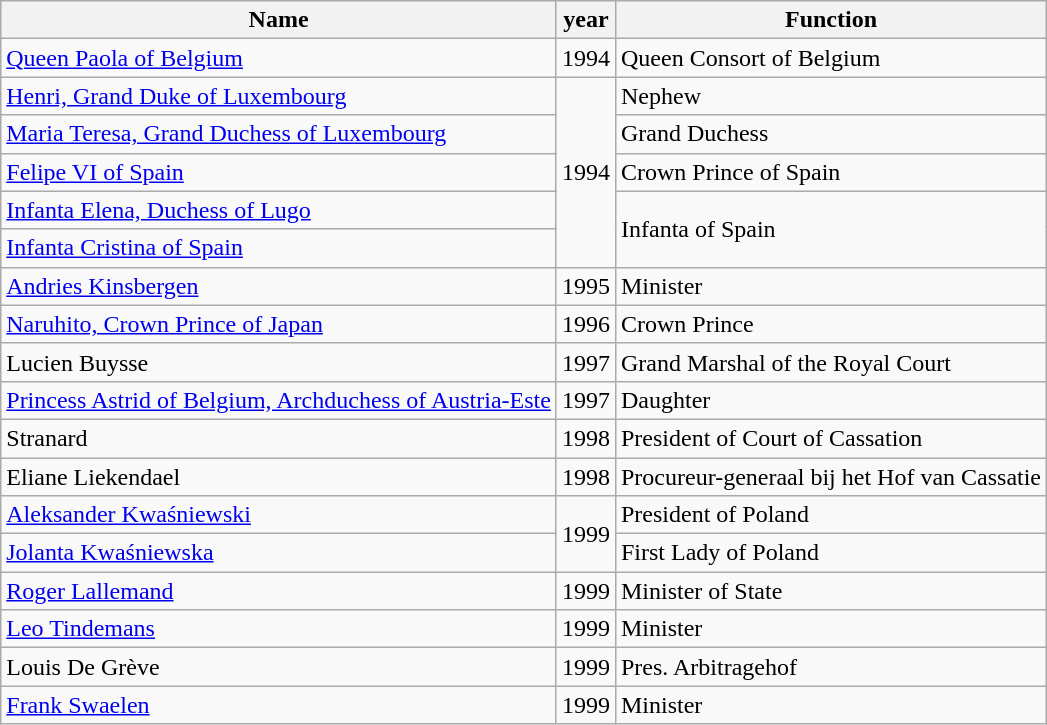<table class="wikitable sortable">
<tr>
<th>Name</th>
<th>year</th>
<th>Function</th>
</tr>
<tr>
<td><a href='#'>Queen Paola of Belgium</a></td>
<td>1994</td>
<td>Queen Consort of Belgium</td>
</tr>
<tr>
<td><a href='#'>Henri, Grand Duke of Luxembourg</a></td>
<td rowspan="5">1994</td>
<td>Nephew</td>
</tr>
<tr>
<td><a href='#'>Maria Teresa, Grand Duchess of Luxembourg</a></td>
<td>Grand Duchess</td>
</tr>
<tr>
<td><a href='#'>Felipe VI of Spain</a></td>
<td>Crown Prince of Spain</td>
</tr>
<tr>
<td><a href='#'>Infanta Elena, Duchess of Lugo</a></td>
<td rowspan="2">Infanta of Spain</td>
</tr>
<tr>
<td><a href='#'>Infanta Cristina of Spain</a></td>
</tr>
<tr>
<td><a href='#'>Andries Kinsbergen</a></td>
<td>1995</td>
<td>Minister</td>
</tr>
<tr>
<td><a href='#'>Naruhito, Crown Prince of Japan</a></td>
<td>1996</td>
<td>Crown Prince</td>
</tr>
<tr>
<td>Lucien Buysse</td>
<td>1997</td>
<td>Grand Marshal of the Royal Court</td>
</tr>
<tr>
<td><a href='#'>Princess Astrid of Belgium, Archduchess of Austria-Este</a></td>
<td>1997</td>
<td>Daughter</td>
</tr>
<tr>
<td>Stranard</td>
<td>1998</td>
<td>President of Court of Cassation</td>
</tr>
<tr>
<td>Eliane Liekendael</td>
<td>1998</td>
<td>Procureur-generaal bij het Hof van Cassatie</td>
</tr>
<tr>
<td><a href='#'>Aleksander Kwaśniewski</a></td>
<td rowspan="2">1999</td>
<td>President of Poland</td>
</tr>
<tr>
<td><a href='#'>Jolanta Kwaśniewska</a></td>
<td>First Lady of Poland</td>
</tr>
<tr>
<td><a href='#'>Roger Lallemand</a></td>
<td>1999</td>
<td>Minister of State</td>
</tr>
<tr>
<td><a href='#'>Leo Tindemans</a></td>
<td>1999</td>
<td>Minister</td>
</tr>
<tr>
<td>Louis De Grève</td>
<td>1999</td>
<td>Pres. Arbitragehof</td>
</tr>
<tr>
<td><a href='#'>Frank Swaelen</a></td>
<td>1999</td>
<td>Minister</td>
</tr>
</table>
